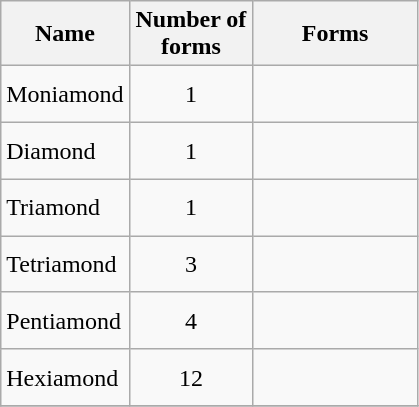<table class=wikitable>
<tr>
<th>Name</th>
<th width=75>Number of forms</th>
<th>Forms</th>
</tr>
<tr>
<td>Moniamond</td>
<td align=center>1</td>
<td><br><table style="background:transparent">
<tr>
<td align=left style="border:0px"></td>
<td align=left style="border:0px"></td>
</tr>
<tr>
</tr>
</table>
</td>
</tr>
<tr>
<td>Diamond</td>
<td align=center>1</td>
<td><br><table style="background:transparent">
<tr>
<td align=left style="border:0px"></td>
<td align=left style="border:0px"></td>
</tr>
<tr>
</tr>
</table>
</td>
</tr>
<tr>
<td>Triamond</td>
<td align=center>1</td>
<td><br><table style="background:transparent">
<tr>
<td align=left style="border:0px"></td>
<td align=left style="border:0px"></td>
</tr>
<tr>
</tr>
</table>
</td>
</tr>
<tr>
<td>Tetriamond</td>
<td align=center>3</td>
<td><br><table style="background:transparent">
<tr>
<td align=left style="border:0px"></td>
<td align=left style="border:0px"></td>
<td align=left style="border:0px"></td>
</tr>
<tr>
</tr>
</table>
</td>
</tr>
<tr>
<td>Pentiamond</td>
<td align=center>4</td>
<td><br><table style="background:transparent">
<tr>
<td align=left style="border:0px"></td>
<td align=left style="border:0px"></td>
<td align=left style="border:0px"></td>
<td align=left style="border:0px"></td>
</tr>
<tr>
</tr>
</table>
</td>
</tr>
<tr>
<td>Hexiamond</td>
<td align=center>12</td>
<td><br><table style="background:transparent">
<tr>
<td align=left style="border:0px"></td>
<td align=left style="border:0px"></td>
<td align=left style="border:0px"></td>
<td align=left style="border:0px"></td>
<td align=left style="border:0px"></td>
<td align=left style="border:0px"></td>
<td align=left style="border:0px"></td>
<td align=left style="border:0px"></td>
<td align=left style="border:0px"></td>
<td align=left style="border:0px"></td>
<td align=left style="border:0px"></td>
<td align=left style="border:0px"></td>
</tr>
<tr>
</tr>
</table>
</td>
</tr>
<tr>
</tr>
</table>
